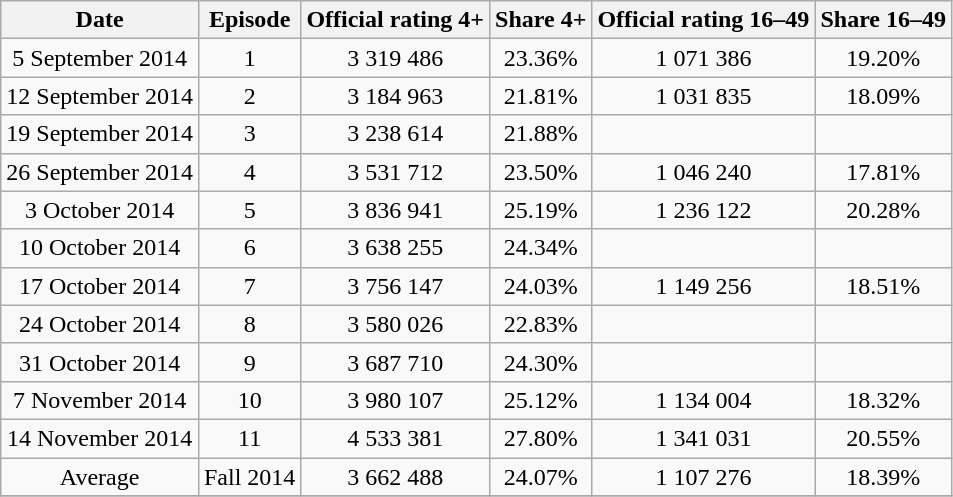<table class="wikitable" style="font-size:100%; text-align:center">
<tr>
<th>Date</th>
<th>Episode</th>
<th>Official rating 4+</th>
<th>Share 4+</th>
<th>Official rating 16–49</th>
<th>Share 16–49</th>
</tr>
<tr>
<td>5 September 2014</td>
<td>1</td>
<td>3 319 486</td>
<td>23.36%</td>
<td>1 071 386</td>
<td>19.20%</td>
</tr>
<tr>
<td>12 September 2014</td>
<td>2</td>
<td>3 184 963</td>
<td>21.81%</td>
<td>1 031 835</td>
<td>18.09%</td>
</tr>
<tr>
<td>19 September 2014</td>
<td>3</td>
<td>3 238 614</td>
<td>21.88%</td>
<td></td>
<td></td>
</tr>
<tr>
<td>26 September 2014</td>
<td>4</td>
<td>3 531 712</td>
<td>23.50%</td>
<td>1 046 240</td>
<td>17.81%</td>
</tr>
<tr>
<td>3 October 2014</td>
<td>5</td>
<td>3 836 941</td>
<td>25.19%</td>
<td>1 236 122</td>
<td>20.28%</td>
</tr>
<tr>
<td>10 October 2014</td>
<td>6</td>
<td>3 638 255</td>
<td>24.34%</td>
<td></td>
<td></td>
</tr>
<tr>
<td>17 October 2014</td>
<td>7</td>
<td>3 756 147</td>
<td>24.03%</td>
<td>1 149 256</td>
<td>18.51%</td>
</tr>
<tr>
<td>24 October 2014</td>
<td>8</td>
<td>3 580 026</td>
<td>22.83%</td>
<td></td>
<td></td>
</tr>
<tr>
<td>31 October 2014</td>
<td>9</td>
<td>3 687 710</td>
<td>24.30%</td>
<td></td>
<td></td>
</tr>
<tr>
<td>7 November 2014</td>
<td>10</td>
<td>3 980 107</td>
<td>25.12%</td>
<td>1 134 004</td>
<td>18.32%</td>
</tr>
<tr>
<td>14 November 2014</td>
<td>11</td>
<td>4 533 381</td>
<td>27.80%</td>
<td>1 341 031</td>
<td>20.55%</td>
</tr>
<tr>
<td>Average</td>
<td>Fall 2014</td>
<td>3 662 488</td>
<td>24.07%</td>
<td>1 107 276</td>
<td>18.39%</td>
</tr>
<tr>
</tr>
</table>
